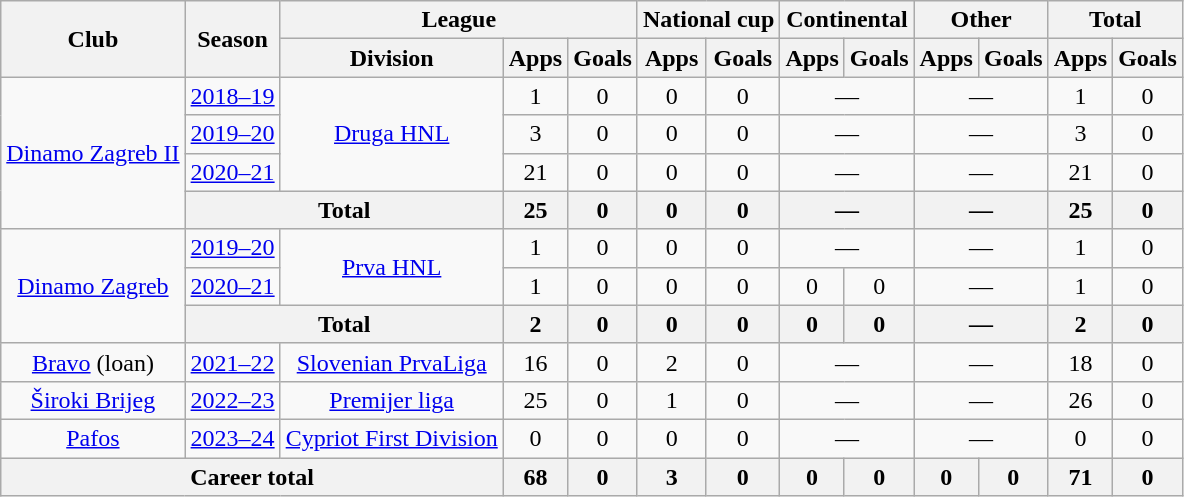<table class="wikitable" style="text-align: center">
<tr>
<th rowspan="2">Club</th>
<th rowspan="2">Season</th>
<th colspan="3">League</th>
<th colspan="2">National cup</th>
<th colspan="2">Continental</th>
<th colspan="2">Other</th>
<th colspan="2">Total</th>
</tr>
<tr>
<th>Division</th>
<th>Apps</th>
<th>Goals</th>
<th>Apps</th>
<th>Goals</th>
<th>Apps</th>
<th>Goals</th>
<th>Apps</th>
<th>Goals</th>
<th>Apps</th>
<th>Goals</th>
</tr>
<tr>
<td rowspan="4"><a href='#'>Dinamo Zagreb II</a></td>
<td><a href='#'>2018–19</a></td>
<td rowspan="3"><a href='#'>Druga HNL</a></td>
<td>1</td>
<td>0</td>
<td>0</td>
<td>0</td>
<td colspan="2">—</td>
<td colspan="2">—</td>
<td>1</td>
<td>0</td>
</tr>
<tr>
<td><a href='#'>2019–20</a></td>
<td>3</td>
<td>0</td>
<td>0</td>
<td>0</td>
<td colspan="2">—</td>
<td colspan="2">—</td>
<td>3</td>
<td>0</td>
</tr>
<tr>
<td><a href='#'>2020–21</a></td>
<td>21</td>
<td>0</td>
<td>0</td>
<td>0</td>
<td colspan="2">—</td>
<td colspan="2">—</td>
<td>21</td>
<td>0</td>
</tr>
<tr>
<th colspan=2>Total</th>
<th>25</th>
<th>0</th>
<th>0</th>
<th>0</th>
<th colspan="2">—</th>
<th colspan="2">—</th>
<th>25</th>
<th>0</th>
</tr>
<tr>
<td rowspan="3"><a href='#'>Dinamo Zagreb</a></td>
<td><a href='#'>2019–20</a></td>
<td rowspan="2"><a href='#'>Prva HNL</a></td>
<td>1</td>
<td>0</td>
<td>0</td>
<td>0</td>
<td colspan="2">—</td>
<td colspan="2">—</td>
<td>1</td>
<td>0</td>
</tr>
<tr>
<td><a href='#'>2020–21</a></td>
<td>1</td>
<td>0</td>
<td>0</td>
<td>0</td>
<td>0</td>
<td>0</td>
<td colspan="2">—</td>
<td>1</td>
<td>0</td>
</tr>
<tr>
<th colspan=2>Total</th>
<th>2</th>
<th>0</th>
<th>0</th>
<th>0</th>
<th>0</th>
<th>0</th>
<th colspan="2">—</th>
<th>2</th>
<th>0</th>
</tr>
<tr>
<td><a href='#'>Bravo</a> (loan)</td>
<td><a href='#'>2021–22</a></td>
<td><a href='#'>Slovenian PrvaLiga</a></td>
<td>16</td>
<td>0</td>
<td>2</td>
<td>0</td>
<td colspan="2">—</td>
<td colspan="2">—</td>
<td>18</td>
<td>0</td>
</tr>
<tr>
<td><a href='#'>Široki Brijeg</a></td>
<td><a href='#'>2022–23</a></td>
<td><a href='#'>Premijer liga</a></td>
<td>25</td>
<td>0</td>
<td>1</td>
<td>0</td>
<td colspan="2">—</td>
<td colspan="2">—</td>
<td>26</td>
<td>0</td>
</tr>
<tr>
<td><a href='#'>Pafos</a></td>
<td><a href='#'>2023–24</a></td>
<td><a href='#'>Cypriot First Division</a></td>
<td>0</td>
<td>0</td>
<td>0</td>
<td>0</td>
<td colspan="2">—</td>
<td colspan="2">—</td>
<td>0</td>
<td>0</td>
</tr>
<tr>
<th colspan=3>Career total</th>
<th>68</th>
<th>0</th>
<th>3</th>
<th>0</th>
<th>0</th>
<th>0</th>
<th>0</th>
<th>0</th>
<th>71</th>
<th>0</th>
</tr>
</table>
